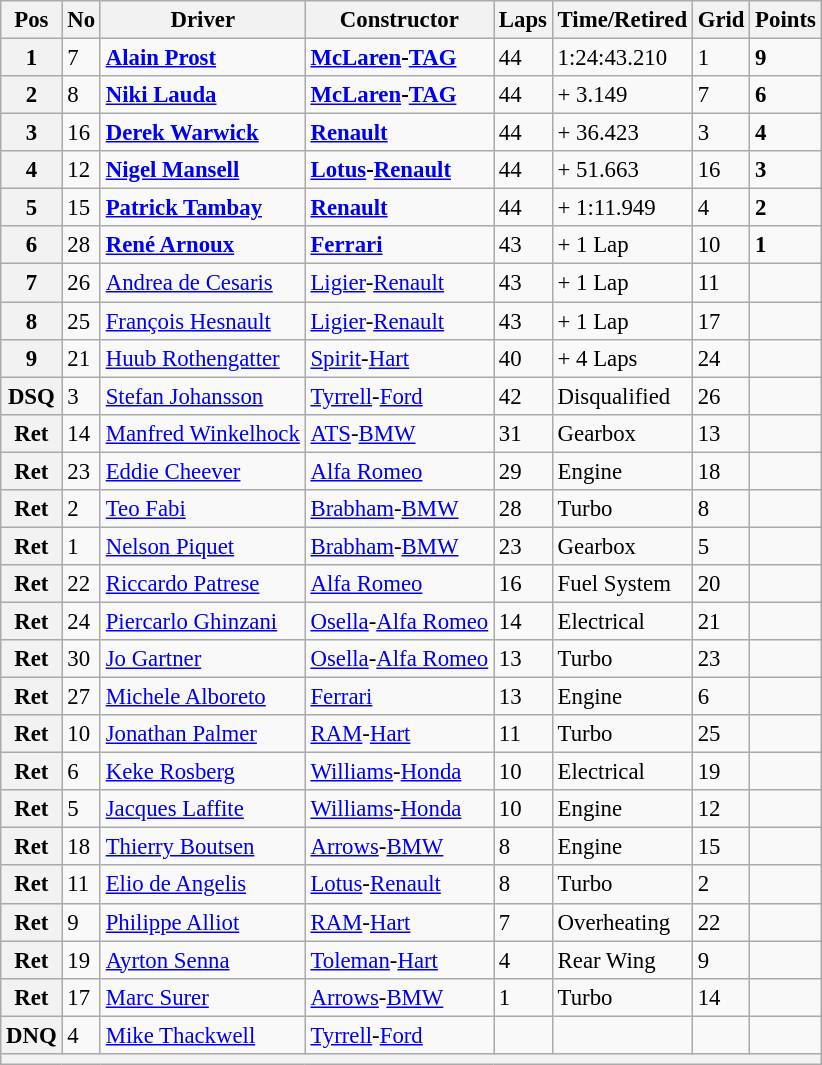<table class="wikitable" style="font-size: 95%;">
<tr>
<th>Pos</th>
<th>No</th>
<th>Driver</th>
<th>Constructor</th>
<th>Laps</th>
<th>Time/Retired</th>
<th>Grid</th>
<th>Points</th>
</tr>
<tr>
<th>1</th>
<td>7</td>
<td> <strong><a href='#'>Alain Prost</a></strong></td>
<td><strong><a href='#'>McLaren</a>-<a href='#'>TAG</a></strong></td>
<td>44</td>
<td>1:24:43.210</td>
<td>1</td>
<td><strong>9</strong></td>
</tr>
<tr>
<th>2</th>
<td>8</td>
<td> <strong><a href='#'>Niki Lauda</a></strong></td>
<td><strong><a href='#'>McLaren</a>-<a href='#'>TAG</a></strong></td>
<td>44</td>
<td>+ 3.149</td>
<td>7</td>
<td><strong>6</strong></td>
</tr>
<tr>
<th>3</th>
<td>16</td>
<td> <strong><a href='#'>Derek Warwick</a></strong></td>
<td><strong><a href='#'>Renault</a></strong></td>
<td>44</td>
<td>+ 36.423</td>
<td>3</td>
<td><strong>4</strong></td>
</tr>
<tr>
<th>4</th>
<td>12</td>
<td> <strong><a href='#'>Nigel Mansell</a></strong></td>
<td><strong><a href='#'>Lotus</a>-<a href='#'>Renault</a></strong></td>
<td>44</td>
<td>+ 51.663</td>
<td>16</td>
<td><strong>3</strong></td>
</tr>
<tr>
<th>5</th>
<td>15</td>
<td> <strong><a href='#'>Patrick Tambay</a></strong></td>
<td><strong><a href='#'>Renault</a></strong></td>
<td>44</td>
<td>+ 1:11.949</td>
<td>4</td>
<td><strong>2</strong></td>
</tr>
<tr>
<th>6</th>
<td>28</td>
<td> <strong><a href='#'>René Arnoux</a></strong></td>
<td><strong><a href='#'>Ferrari</a></strong></td>
<td>43</td>
<td>+ 1 Lap</td>
<td>10</td>
<td><strong>1</strong></td>
</tr>
<tr>
<th>7</th>
<td>26</td>
<td> <a href='#'>Andrea de Cesaris</a></td>
<td><a href='#'>Ligier</a>-<a href='#'>Renault</a></td>
<td>43</td>
<td>+ 1 Lap</td>
<td>11</td>
<td> </td>
</tr>
<tr>
<th>8</th>
<td>25</td>
<td> <a href='#'>François Hesnault</a></td>
<td><a href='#'>Ligier</a>-<a href='#'>Renault</a></td>
<td>43</td>
<td>+ 1 Lap</td>
<td>17</td>
<td> </td>
</tr>
<tr>
<th>9</th>
<td>21</td>
<td> <a href='#'>Huub Rothengatter</a></td>
<td><a href='#'>Spirit</a>-<a href='#'>Hart</a></td>
<td>40</td>
<td>+ 4 Laps</td>
<td>24</td>
<td> </td>
</tr>
<tr>
<th>DSQ</th>
<td>3</td>
<td> <a href='#'>Stefan Johansson</a></td>
<td><a href='#'>Tyrrell</a>-<a href='#'>Ford</a></td>
<td>42</td>
<td>Disqualified</td>
<td>26</td>
<td> </td>
</tr>
<tr>
<th>Ret</th>
<td>14</td>
<td> <a href='#'>Manfred Winkelhock</a></td>
<td><a href='#'>ATS</a>-<a href='#'>BMW</a></td>
<td>31</td>
<td>Gearbox</td>
<td>13</td>
<td> </td>
</tr>
<tr>
<th>Ret</th>
<td>23</td>
<td> <a href='#'>Eddie Cheever</a></td>
<td><a href='#'>Alfa Romeo</a></td>
<td>29</td>
<td>Engine</td>
<td>18</td>
<td> </td>
</tr>
<tr>
<th>Ret</th>
<td>2</td>
<td> <a href='#'>Teo Fabi</a></td>
<td><a href='#'>Brabham</a>-<a href='#'>BMW</a></td>
<td>28</td>
<td>Turbo</td>
<td>8</td>
<td> </td>
</tr>
<tr>
<th>Ret</th>
<td>1</td>
<td> <a href='#'>Nelson Piquet</a></td>
<td><a href='#'>Brabham</a>-<a href='#'>BMW</a></td>
<td>23</td>
<td>Gearbox</td>
<td>5</td>
<td> </td>
</tr>
<tr>
<th>Ret</th>
<td>22</td>
<td> <a href='#'>Riccardo Patrese</a></td>
<td><a href='#'>Alfa Romeo</a></td>
<td>16</td>
<td>Fuel System</td>
<td>20</td>
<td> </td>
</tr>
<tr>
<th>Ret</th>
<td>24</td>
<td> <a href='#'>Piercarlo Ghinzani</a></td>
<td><a href='#'>Osella</a>-<a href='#'>Alfa Romeo</a></td>
<td>14</td>
<td>Electrical</td>
<td>21</td>
<td> </td>
</tr>
<tr>
<th>Ret</th>
<td>30</td>
<td> <a href='#'>Jo Gartner</a></td>
<td><a href='#'>Osella</a>-<a href='#'>Alfa Romeo</a></td>
<td>13</td>
<td>Turbo</td>
<td>23</td>
<td> </td>
</tr>
<tr>
<th>Ret</th>
<td>27</td>
<td> <a href='#'>Michele Alboreto</a></td>
<td><a href='#'>Ferrari</a></td>
<td>13</td>
<td>Engine</td>
<td>6</td>
<td> </td>
</tr>
<tr>
<th>Ret</th>
<td>10</td>
<td> <a href='#'>Jonathan Palmer</a></td>
<td><a href='#'>RAM</a>-<a href='#'>Hart</a></td>
<td>11</td>
<td>Turbo</td>
<td>25</td>
<td> </td>
</tr>
<tr>
<th>Ret</th>
<td>6</td>
<td> <a href='#'>Keke Rosberg</a></td>
<td><a href='#'>Williams</a>-<a href='#'>Honda</a></td>
<td>10</td>
<td>Electrical</td>
<td>19</td>
<td> </td>
</tr>
<tr>
<th>Ret</th>
<td>5</td>
<td> <a href='#'>Jacques Laffite</a></td>
<td><a href='#'>Williams</a>-<a href='#'>Honda</a></td>
<td>10</td>
<td>Engine</td>
<td>12</td>
<td> </td>
</tr>
<tr>
<th>Ret</th>
<td>18</td>
<td> <a href='#'>Thierry Boutsen</a></td>
<td><a href='#'>Arrows</a>-<a href='#'>BMW</a></td>
<td>8</td>
<td>Engine</td>
<td>15</td>
<td> </td>
</tr>
<tr>
<th>Ret</th>
<td>11</td>
<td> <a href='#'>Elio de Angelis</a></td>
<td><a href='#'>Lotus</a>-<a href='#'>Renault</a></td>
<td>8</td>
<td>Turbo</td>
<td>2</td>
<td> </td>
</tr>
<tr>
<th>Ret</th>
<td>9</td>
<td> <a href='#'>Philippe Alliot</a></td>
<td><a href='#'>RAM</a>-<a href='#'>Hart</a></td>
<td>7</td>
<td>Overheating</td>
<td>22</td>
<td> </td>
</tr>
<tr>
<th>Ret</th>
<td>19</td>
<td> <a href='#'>Ayrton Senna</a></td>
<td><a href='#'>Toleman</a>-<a href='#'>Hart</a></td>
<td>4</td>
<td>Rear Wing</td>
<td>9</td>
<td> </td>
</tr>
<tr>
<th>Ret</th>
<td>17</td>
<td> <a href='#'>Marc Surer</a></td>
<td><a href='#'>Arrows</a>-<a href='#'>BMW</a></td>
<td>1</td>
<td>Turbo</td>
<td>14</td>
<td> </td>
</tr>
<tr>
<th>DNQ</th>
<td>4</td>
<td> <a href='#'>Mike Thackwell</a></td>
<td><a href='#'>Tyrrell</a>-<a href='#'>Ford</a></td>
<td> </td>
<td> </td>
<td> </td>
<td> </td>
</tr>
<tr>
<th colspan="8"></th>
</tr>
</table>
